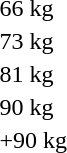<table>
<tr>
<td rowspan=2>66 kg</td>
<td rowspan=2></td>
<td rowspan=2></td>
<td></td>
</tr>
<tr>
<td></td>
</tr>
<tr>
<td rowspan=2>73 kg</td>
<td rowspan=2></td>
<td rowspan=2></td>
<td></td>
</tr>
<tr>
<td></td>
</tr>
<tr>
<td>81 kg</td>
<td></td>
<td></td>
<td></td>
</tr>
<tr>
<td>90 kg</td>
<td></td>
<td></td>
<td></td>
</tr>
<tr>
<td rowspan=2>+90 kg</td>
<td rowspan=2></td>
<td rowspan=2></td>
<td></td>
</tr>
<tr>
<td></td>
</tr>
</table>
